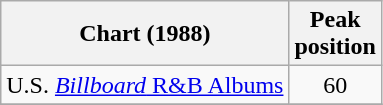<table class="wikitable">
<tr>
<th>Chart (1988)</th>
<th>Peak<br>position</th>
</tr>
<tr>
<td>U.S. <a href='#'><em>Billboard</em> R&B Albums</a></td>
<td align="center">60</td>
</tr>
<tr>
</tr>
</table>
